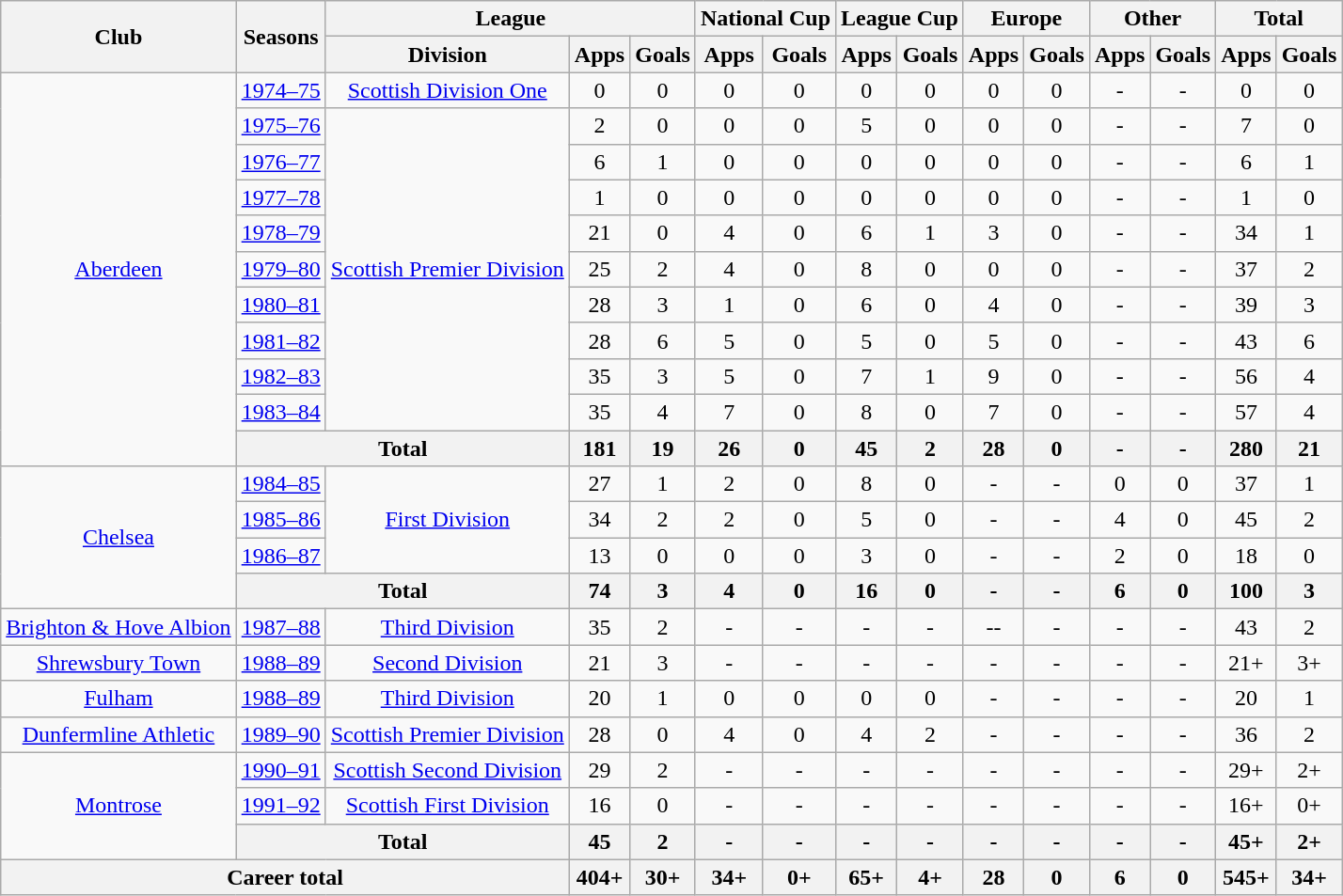<table class="wikitable" style="text-align:center">
<tr>
<th rowspan="2">Club</th>
<th rowspan="2">Seasons</th>
<th colspan="3">League</th>
<th colspan="2">National Cup</th>
<th colspan="2">League Cup</th>
<th colspan="2">Europe</th>
<th colspan="2">Other</th>
<th colspan="2">Total</th>
</tr>
<tr>
<th>Division</th>
<th>Apps</th>
<th>Goals</th>
<th>Apps</th>
<th>Goals</th>
<th>Apps</th>
<th>Goals</th>
<th>Apps</th>
<th>Goals</th>
<th>Apps</th>
<th>Goals</th>
<th>Apps</th>
<th>Goals</th>
</tr>
<tr>
<td rowspan="11"><a href='#'>Aberdeen</a></td>
<td><a href='#'>1974–75</a></td>
<td><a href='#'>Scottish Division One</a></td>
<td>0</td>
<td>0</td>
<td>0</td>
<td>0</td>
<td>0</td>
<td>0</td>
<td>0</td>
<td>0</td>
<td>-</td>
<td>-</td>
<td>0</td>
<td>0</td>
</tr>
<tr>
<td><a href='#'>1975–76</a></td>
<td rowspan="9"><a href='#'>Scottish Premier Division</a></td>
<td>2</td>
<td>0</td>
<td>0</td>
<td>0</td>
<td>5</td>
<td>0</td>
<td>0</td>
<td>0</td>
<td>-</td>
<td>-</td>
<td>7</td>
<td>0</td>
</tr>
<tr>
<td><a href='#'>1976–77</a></td>
<td>6</td>
<td>1</td>
<td>0</td>
<td>0</td>
<td>0</td>
<td>0</td>
<td>0</td>
<td>0</td>
<td>-</td>
<td>-</td>
<td>6</td>
<td>1</td>
</tr>
<tr>
<td><a href='#'>1977–78</a></td>
<td>1</td>
<td>0</td>
<td>0</td>
<td>0</td>
<td>0</td>
<td>0</td>
<td>0</td>
<td>0</td>
<td>-</td>
<td>-</td>
<td>1</td>
<td>0</td>
</tr>
<tr>
<td><a href='#'>1978–79</a></td>
<td>21</td>
<td>0</td>
<td>4</td>
<td>0</td>
<td>6</td>
<td>1</td>
<td>3</td>
<td>0</td>
<td>-</td>
<td>-</td>
<td>34</td>
<td>1</td>
</tr>
<tr>
<td><a href='#'>1979–80</a></td>
<td>25</td>
<td>2</td>
<td>4</td>
<td>0</td>
<td>8</td>
<td>0</td>
<td>0</td>
<td>0</td>
<td>-</td>
<td>-</td>
<td>37</td>
<td>2</td>
</tr>
<tr>
<td><a href='#'>1980–81</a></td>
<td>28</td>
<td>3</td>
<td>1</td>
<td>0</td>
<td>6</td>
<td>0</td>
<td>4</td>
<td>0</td>
<td>-</td>
<td>-</td>
<td>39</td>
<td>3</td>
</tr>
<tr>
<td><a href='#'>1981–82</a></td>
<td>28</td>
<td>6</td>
<td>5</td>
<td>0</td>
<td>5</td>
<td>0</td>
<td>5</td>
<td>0</td>
<td>-</td>
<td>-</td>
<td>43</td>
<td>6</td>
</tr>
<tr>
<td><a href='#'>1982–83</a></td>
<td>35</td>
<td>3</td>
<td>5</td>
<td>0</td>
<td>7</td>
<td>1</td>
<td>9</td>
<td>0</td>
<td>-</td>
<td>-</td>
<td>56</td>
<td>4</td>
</tr>
<tr>
<td><a href='#'>1983–84</a></td>
<td>35</td>
<td>4</td>
<td>7</td>
<td>0</td>
<td>8</td>
<td>0</td>
<td>7</td>
<td>0</td>
<td>-</td>
<td>-</td>
<td>57</td>
<td>4</td>
</tr>
<tr>
<th colspan="2">Total</th>
<th>181</th>
<th>19</th>
<th>26</th>
<th>0</th>
<th>45</th>
<th>2</th>
<th>28</th>
<th>0</th>
<th>-</th>
<th>-</th>
<th>280</th>
<th>21</th>
</tr>
<tr>
<td rowspan="4"><a href='#'>Chelsea</a></td>
<td><a href='#'>1984–85</a></td>
<td rowspan="3"><a href='#'>First Division</a></td>
<td>27</td>
<td>1</td>
<td>2</td>
<td>0</td>
<td>8</td>
<td>0</td>
<td>-</td>
<td>-</td>
<td>0</td>
<td>0</td>
<td>37</td>
<td>1</td>
</tr>
<tr>
<td><a href='#'>1985–86</a></td>
<td>34</td>
<td>2</td>
<td>2</td>
<td>0</td>
<td>5</td>
<td>0</td>
<td>-</td>
<td>-</td>
<td>4</td>
<td>0</td>
<td>45</td>
<td>2</td>
</tr>
<tr>
<td><a href='#'>1986–87</a></td>
<td>13</td>
<td>0</td>
<td>0</td>
<td>0</td>
<td>3</td>
<td>0</td>
<td>-</td>
<td>-</td>
<td>2</td>
<td>0</td>
<td>18</td>
<td>0</td>
</tr>
<tr>
<th colspan="2">Total</th>
<th>74</th>
<th>3</th>
<th>4</th>
<th>0</th>
<th>16</th>
<th>0</th>
<th>-</th>
<th>-</th>
<th>6</th>
<th>0</th>
<th>100</th>
<th>3</th>
</tr>
<tr>
<td><a href='#'>Brighton & Hove Albion</a></td>
<td><a href='#'>1987–88</a></td>
<td><a href='#'>Third Division</a></td>
<td>35</td>
<td>2</td>
<td>-</td>
<td>-</td>
<td>-</td>
<td>-</td>
<td>--</td>
<td>-</td>
<td>-</td>
<td>-</td>
<td>43</td>
<td>2</td>
</tr>
<tr>
<td><a href='#'>Shrewsbury Town</a></td>
<td><a href='#'>1988–89</a></td>
<td><a href='#'>Second Division</a></td>
<td>21</td>
<td>3</td>
<td>-</td>
<td>-</td>
<td>-</td>
<td>-</td>
<td>-</td>
<td>-</td>
<td>-</td>
<td>-</td>
<td>21+</td>
<td>3+</td>
</tr>
<tr>
<td><a href='#'>Fulham</a></td>
<td><a href='#'>1988–89</a></td>
<td><a href='#'>Third Division</a></td>
<td>20</td>
<td>1</td>
<td>0</td>
<td>0</td>
<td>0</td>
<td>0</td>
<td>-</td>
<td>-</td>
<td>-</td>
<td>-</td>
<td>20</td>
<td>1</td>
</tr>
<tr>
<td><a href='#'>Dunfermline Athletic</a></td>
<td><a href='#'>1989–90</a></td>
<td><a href='#'>Scottish Premier Division</a></td>
<td>28</td>
<td>0</td>
<td>4</td>
<td>0</td>
<td>4</td>
<td>2</td>
<td>-</td>
<td>-</td>
<td>-</td>
<td>-</td>
<td>36</td>
<td>2</td>
</tr>
<tr>
<td rowspan="3"><a href='#'>Montrose</a></td>
<td><a href='#'>1990–91</a></td>
<td><a href='#'>Scottish Second Division</a></td>
<td>29</td>
<td>2</td>
<td>-</td>
<td>-</td>
<td>-</td>
<td>-</td>
<td>-</td>
<td>-</td>
<td>-</td>
<td>-</td>
<td>29+</td>
<td>2+</td>
</tr>
<tr>
<td><a href='#'>1991–92</a></td>
<td><a href='#'>Scottish First Division</a></td>
<td>16</td>
<td>0</td>
<td>-</td>
<td>-</td>
<td>-</td>
<td>-</td>
<td>-</td>
<td>-</td>
<td>-</td>
<td>-</td>
<td>16+</td>
<td>0+</td>
</tr>
<tr>
<th colspan="2">Total</th>
<th>45</th>
<th>2</th>
<th>-</th>
<th>-</th>
<th>-</th>
<th>-</th>
<th>-</th>
<th>-</th>
<th>-</th>
<th>-</th>
<th>45+</th>
<th>2+</th>
</tr>
<tr>
<th colspan="3">Career total</th>
<th>404+</th>
<th>30+</th>
<th>34+</th>
<th>0+</th>
<th>65+</th>
<th>4+</th>
<th>28</th>
<th>0</th>
<th>6</th>
<th>0</th>
<th>545+</th>
<th>34+</th>
</tr>
</table>
